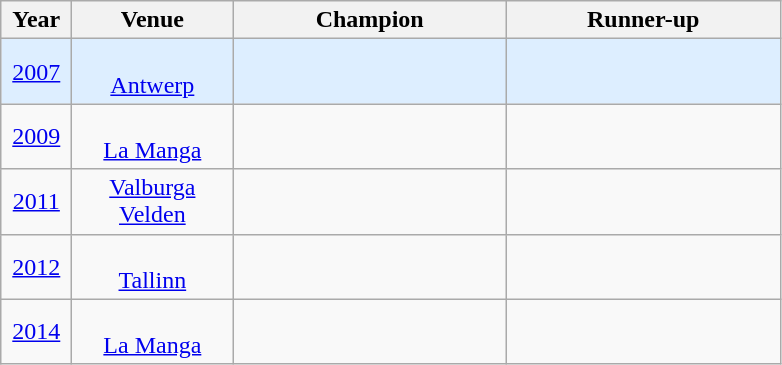<table class="wikitable">
<tr>
<th width=40>Year</th>
<th width=100>Venue</th>
<th width=175>Champion</th>
<th width=175>Runner-up</th>
</tr>
<tr align="center" style="background:#ddeeff">
<td><a href='#'>2007</a></td>
<td><br><a href='#'>Antwerp</a></td>
<td></td>
<td></td>
</tr>
<tr align="center">
<td><a href='#'>2009</a></td>
<td><br><a href='#'>La Manga</a></td>
<td></td>
<td></td>
</tr>
<tr align="center">
<td><a href='#'>2011</a></td>
<td> <a href='#'>Valburga</a><br> <a href='#'>Velden</a></td>
<td></td>
<td></td>
</tr>
<tr align="center">
<td><a href='#'>2012</a></td>
<td><br><a href='#'>Tallinn</a></td>
<td></td>
<td></td>
</tr>
<tr align="center">
<td><a href='#'>2014</a></td>
<td><br><a href='#'>La Manga</a></td>
<td></td>
<td></td>
</tr>
</table>
